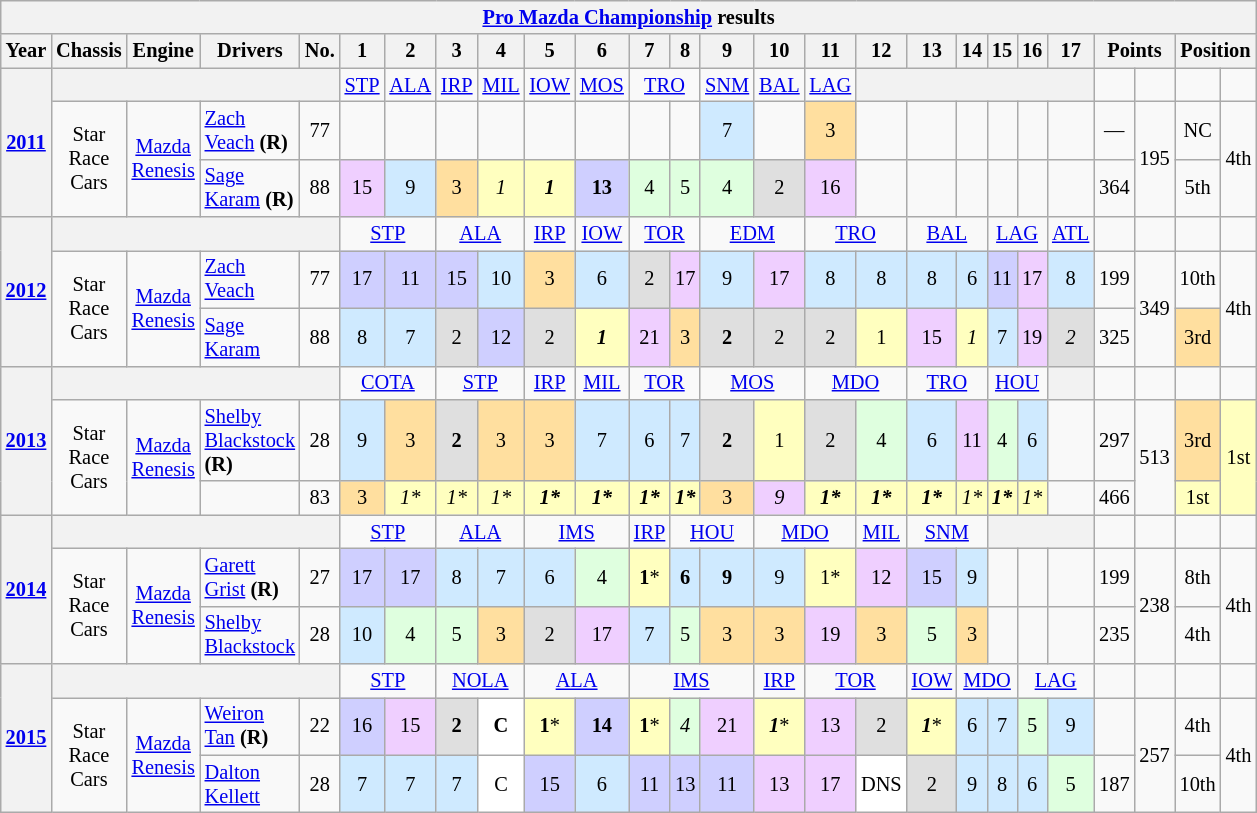<table class="wikitable mw-collapsible mw-collapsed" style="text-align:center; font-size:85%; width:700px">
<tr>
<th colspan=27><a href='#'>Pro Mazda Championship</a> results</th>
</tr>
<tr>
<th>Year</th>
<th>Chassis</th>
<th>Engine</th>
<th>Drivers</th>
<th>No.</th>
<th>1</th>
<th>2</th>
<th>3</th>
<th>4</th>
<th>5</th>
<th>6</th>
<th>7</th>
<th>8</th>
<th>9</th>
<th>10</th>
<th>11</th>
<th>12</th>
<th>13</th>
<th>14</th>
<th>15</th>
<th>16</th>
<th>17</th>
<th colspan=2>Points</th>
<th colspan=2>Position</th>
</tr>
<tr>
<th rowspan=3><a href='#'>2011</a></th>
<th colspan=4></th>
<td><a href='#'>STP</a></td>
<td><a href='#'>ALA</a></td>
<td><a href='#'>IRP</a></td>
<td><a href='#'>MIL</a></td>
<td><a href='#'>IOW</a></td>
<td><a href='#'>MOS</a></td>
<td colspan=2><a href='#'>TRO</a></td>
<td><a href='#'>SNM</a></td>
<td><a href='#'>BAL</a></td>
<td><a href='#'>LAG</a></td>
<th colspan=6></th>
<td></td>
<td></td>
<td></td>
<td></td>
</tr>
<tr>
<td rowspan=2>Star Race Cars</td>
<td rowspan=2><a href='#'>Mazda Renesis</a></td>
<td align=left> <a href='#'>Zach Veach</a> <strong>(R)</strong></td>
<td>77</td>
<td></td>
<td></td>
<td></td>
<td></td>
<td></td>
<td></td>
<td></td>
<td></td>
<td style="background:#CFEAFF;">7</td>
<td></td>
<td style="background:#FFDF9F;">3</td>
<td></td>
<td></td>
<td></td>
<td></td>
<td></td>
<td></td>
<td>—</td>
<td rowspan=2>195</td>
<td>NC</td>
<td rowspan=2>4th</td>
</tr>
<tr>
<td align=left> <a href='#'>Sage Karam</a> <strong>(R)</strong></td>
<td>88</td>
<td style="background:#EFCFFF;">15</td>
<td style="background:#CFEAFF;">9</td>
<td style="background:#FFDF9F;">3</td>
<td style="background:#FFFFBF;"><em>1</em></td>
<td style="background:#FFFFBF;"><strong><em>1</em></strong></td>
<td style="background:#CFCFFF;"><strong>13</strong></td>
<td style="background:#DFFFDF;">4</td>
<td style="background:#DFFFDF;">5</td>
<td style="background:#DFFFDF;">4</td>
<td style="background:#DFDFDF;">2</td>
<td style="background:#EFCFFF;">16</td>
<td></td>
<td></td>
<td></td>
<td></td>
<td></td>
<td></td>
<td>364</td>
<td>5th</td>
</tr>
<tr>
<th rowspan=3><a href='#'>2012</a></th>
<th colspan=4></th>
<td colspan=2><a href='#'>STP</a></td>
<td colspan=2><a href='#'>ALA</a></td>
<td><a href='#'>IRP</a></td>
<td><a href='#'>IOW</a></td>
<td colspan=2><a href='#'>TOR</a></td>
<td colspan=2><a href='#'>EDM</a></td>
<td colspan=2><a href='#'>TRO</a></td>
<td colspan=2><a href='#'>BAL</a></td>
<td colspan=2><a href='#'>LAG</a></td>
<td><a href='#'>ATL</a></td>
<td></td>
<td></td>
<td></td>
<td></td>
</tr>
<tr>
<td rowspan=2>Star Race Cars</td>
<td rowspan=2><a href='#'>Mazda Renesis</a></td>
<td align=left> <a href='#'>Zach Veach</a></td>
<td>77</td>
<td style="background:#CFCFFF;">17</td>
<td style="background:#CFCFFF;">11</td>
<td style="background:#CFCFFF;">15</td>
<td style="background:#CFEAFF;">10</td>
<td style="background:#FFDF9F;">3</td>
<td style="background:#CFEAFF;">6</td>
<td style="background:#DFDFDF;">2</td>
<td style="background:#EFCFFF;">17</td>
<td style="background:#CFEAFF;">9</td>
<td style="background:#EFCFFF;">17</td>
<td style="background:#CFEAFF;">8</td>
<td style="background:#CFEAFF;">8</td>
<td style="background:#CFEAFF;">8</td>
<td style="background:#CFEAFF;">6</td>
<td style="background:#CFCFFF;">11</td>
<td style="background:#EFCFFF;">17</td>
<td style="background:#CFEAFF;">8</td>
<td>199</td>
<td rowspan=2>349</td>
<td>10th</td>
<td rowspan=2>4th</td>
</tr>
<tr>
<td align=left> <a href='#'>Sage Karam</a></td>
<td>88</td>
<td style="background:#CFEAFF;">8</td>
<td style="background:#CFEAFF;">7</td>
<td style="background:#DFDFDF;">2</td>
<td style="background:#CFCFFF;">12</td>
<td style="background:#DFDFDF;">2</td>
<td style="background:#FFFFBF;"><strong><em>1</em></strong></td>
<td style="background:#EFCFFF;">21</td>
<td style="background:#FFDF9F;">3</td>
<td style="background:#DFDFDF;"><strong>2</strong></td>
<td style="background:#DFDFDF;">2</td>
<td style="background:#DFDFDF;">2</td>
<td style="background:#FFFFBF;">1</td>
<td style="background:#EFCFFF;">15</td>
<td style="background:#FFFFBF;"><em>1</em></td>
<td style="background:#CFEAFF;">7</td>
<td style="background:#EFCFFF;">19</td>
<td style="background:#DFDFDF;"><em>2</em></td>
<td>325</td>
<td style="background:#FFDF9F;">3rd</td>
</tr>
<tr>
<th rowspan=3><a href='#'>2013</a></th>
<th colspan=4></th>
<td colspan=2><a href='#'>COTA</a></td>
<td colspan=2><a href='#'>STP</a></td>
<td><a href='#'>IRP</a></td>
<td><a href='#'>MIL</a></td>
<td colspan=2><a href='#'>TOR</a></td>
<td colspan=2><a href='#'>MOS</a></td>
<td colspan=2><a href='#'>MDO</a></td>
<td colspan=2><a href='#'>TRO</a></td>
<td colspan=2><a href='#'>HOU</a></td>
<th></th>
<td></td>
<td></td>
<td></td>
<td></td>
</tr>
<tr>
<td rowspan=2>Star Race Cars</td>
<td rowspan=2><a href='#'>Mazda Renesis</a></td>
<td align=left> <a href='#'>Shelby Blackstock</a> <strong>(R)</strong></td>
<td>28</td>
<td style="background:#CFEAFF;">9</td>
<td style="background:#FFDF9F;">3</td>
<td style="background:#DFDFDF;"><strong>2</strong></td>
<td style="background:#FFDF9F;">3</td>
<td style="background:#FFDF9F;">3</td>
<td style="background:#CFEAFF;">7</td>
<td style="background:#CFEAFF;">6</td>
<td style="background:#CFEAFF;">7</td>
<td style="background:#DFDFDF;"><strong>2</strong></td>
<td style="background:#FFFFBF;">1</td>
<td style="background:#DFDFDF;">2</td>
<td style="background:#DFFFDF;">4</td>
<td style="background:#CFEAFF;">6</td>
<td style="background:#EFCFFF;">11</td>
<td style="background:#DFFFDF;">4</td>
<td style="background:#CFEAFF;">6</td>
<td></td>
<td>297</td>
<td rowspan=2>513</td>
<td style="background:#FFDF9F;">3rd</td>
<td style="background:#FFFFBF;" rowspan=2>1st</td>
</tr>
<tr>
<td align=left></td>
<td>83</td>
<td style="background:#FFDF9F;">3</td>
<td style="background:#FFFFBF;"><em>1*</em></td>
<td style="background:#FFFFBF;"><em>1*</em></td>
<td style="background:#FFFFBF;"><em>1*</em></td>
<td style="background:#FFFFBF;"><strong><em>1*</em></strong></td>
<td style="background:#FFFFBF;"><strong><em>1*</em></strong></td>
<td style="background:#FFFFBF;"><strong><em>1*</em></strong></td>
<td style="background:#FFFFBF;"><strong><em>1*</em></strong></td>
<td style="background:#FFDF9F;">3</td>
<td style="background:#EFCFFF;"><em>9</em></td>
<td style="background:#FFFFBF;"><strong><em>1*</em></strong></td>
<td style="background:#FFFFBF;"><strong><em>1*</em></strong></td>
<td style="background:#FFFFBF;"><strong><em>1*</em></strong></td>
<td style="background:#FFFFBF;"><em>1*</em></td>
<td style="background:#FFFFBF;"><strong><em>1*</em></strong></td>
<td style="background:#FFFFBF;"><em>1*</em></td>
<td></td>
<td>466</td>
<td style="background:#FFFFBF;">1st</td>
</tr>
<tr>
<th rowspan=3><a href='#'>2014</a></th>
<th colspan=4></th>
<td colspan=2><a href='#'>STP</a></td>
<td colspan=2><a href='#'>ALA</a></td>
<td colspan=2><a href='#'>IMS</a></td>
<td><a href='#'>IRP</a></td>
<td colspan=2><a href='#'>HOU</a></td>
<td colspan=2><a href='#'>MDO</a></td>
<td><a href='#'>MIL</a></td>
<td colspan=2><a href='#'>SNM</a></td>
<th colspan=3></th>
<td></td>
<td></td>
<td></td>
<td></td>
</tr>
<tr>
<td rowspan=2>Star Race Cars</td>
<td rowspan=2><a href='#'>Mazda Renesis</a></td>
<td align=left> <a href='#'>Garett Grist</a> <strong>(R)</strong></td>
<td>27</td>
<td style="background:#CFCFFF;">17</td>
<td style="background:#CFCFFF;">17</td>
<td style="background:#CFEAFF;">8</td>
<td style="background:#CFEAFF;">7</td>
<td style="background:#CFEAFF;">6</td>
<td style="background:#DFFFDF;">4</td>
<td style="background:#FFFFBF;"><strong>1</strong>*</td>
<td style="background:#CFEAFF;"><strong>6</strong></td>
<td style="background:#CFEAFF;"><strong>9</strong></td>
<td style="background:#CFEAFF;">9</td>
<td style="background:#FFFFBF;">1*</td>
<td style="background:#EFCFFF;">12</td>
<td style="background:#CFCFFF;">15</td>
<td style="background:#CFEAFF;">9</td>
<td></td>
<td></td>
<td></td>
<td>199</td>
<td rowspan=2>238</td>
<td>8th</td>
<td rowspan=2>4th</td>
</tr>
<tr>
<td align=left> <a href='#'>Shelby Blackstock</a></td>
<td>28</td>
<td style="background:#CFEAFF;">10</td>
<td style="background:#DFFFDF;">4</td>
<td style="background:#DFFFDF;">5</td>
<td style="background:#FFDF9F;">3</td>
<td style="background:#DFDFDF;">2</td>
<td style="background:#EFCFFF;">17</td>
<td style="background:#CFEAFF;">7</td>
<td style="background:#DFFFDF;">5</td>
<td style="background:#FFDF9F;">3</td>
<td style="background:#FFDF9F;">3</td>
<td style="background:#EFCFFF;">19</td>
<td style="background:#FFDF9F;">3</td>
<td style="background:#DFFFDF;">5</td>
<td style="background:#FFDF9F;">3</td>
<td></td>
<td></td>
<td></td>
<td>235</td>
<td>4th</td>
</tr>
<tr>
<th rowspan=3><a href='#'>2015</a></th>
<th colspan=4></th>
<td colspan=2><a href='#'>STP</a></td>
<td colspan=2><a href='#'>NOLA</a></td>
<td colspan=2><a href='#'>ALA</a></td>
<td colspan=3><a href='#'>IMS</a></td>
<td><a href='#'>IRP</a></td>
<td colspan=2><a href='#'>TOR</a></td>
<td><a href='#'>IOW</a></td>
<td colspan=2><a href='#'>MDO</a></td>
<td colspan=2><a href='#'>LAG</a></td>
<td></td>
<td></td>
<td></td>
<td></td>
</tr>
<tr>
<td rowspan=2>Star Race Cars</td>
<td rowspan=2><a href='#'>Mazda Renesis</a></td>
<td align=left> <a href='#'>Weiron Tan</a> <strong>(R)</strong></td>
<td>22</td>
<td style="background:#CFCFFF;">16</td>
<td style="background:#EFCFFF;">15</td>
<td style="background:#DFDFDF;"><strong>2</strong></td>
<td style="background:#FFFFFF;"><strong>C</strong></td>
<td style="background:#FFFFBF;"><strong>1</strong>*</td>
<td style="background:#CFCFFF;"><strong>14</strong></td>
<td style="background:#FFFFBF;"><strong>1</strong>*</td>
<td style="background:#DFFFDF;"><em>4</em></td>
<td style="background:#EFCFFF;">21</td>
<td style="background:#FFFFBF;"><strong><em>1</em></strong>*</td>
<td style="background:#EFCFFF;">13</td>
<td style="background:#DFDFDF;">2</td>
<td style="background:#FFFFBF;"><strong><em>1</em></strong>*</td>
<td style="background:#CFEAFF;">6</td>
<td style="background:#CFEAFF;">7</td>
<td style="background:#DFFFDF;">5</td>
<td style="background:#CFEAFF;">9</td>
<td></td>
<td rowspan=2>257</td>
<td>4th</td>
<td rowspan=2>4th</td>
</tr>
<tr>
<td align=left> <a href='#'>Dalton Kellett</a></td>
<td>28</td>
<td style="background:#CFEAFF;">7</td>
<td style="background:#CFEAFF;">7</td>
<td style="background:#CFEAFF;">7</td>
<td style="background:#FFFFFF;">C</td>
<td style="background:#CFCFFF;">15</td>
<td style="background:#CFEAFF;">6</td>
<td style="background:#CFCFFF;">11</td>
<td style="background:#CFCFFF;">13</td>
<td style="background:#CFCFFF;">11</td>
<td style="background:#EFCFFF;">13</td>
<td style="background:#EFCFFF;">17</td>
<td style="background:#FFFFFF;">DNS</td>
<td style="background:#DFDFDF;">2</td>
<td style="background:#CFEAFF;">9</td>
<td style="background:#CFEAFF;">8</td>
<td style="background:#CFEAFF;">6</td>
<td style="background:#DFFFDF;">5</td>
<td>187</td>
<td>10th</td>
</tr>
</table>
